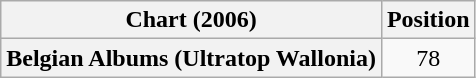<table class="wikitable plainrowheaders" style="text-align:center">
<tr>
<th scope="col">Chart (2006)</th>
<th scope="col">Position</th>
</tr>
<tr>
<th scope="row">Belgian Albums (Ultratop Wallonia)</th>
<td>78</td>
</tr>
</table>
